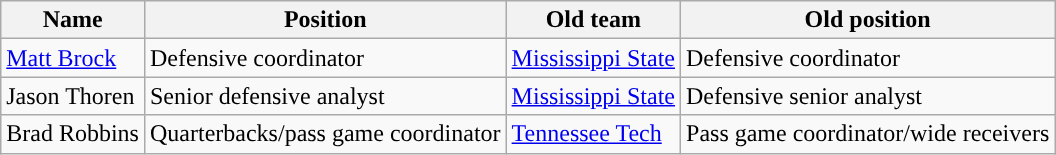<table class="wikitable">
<tr>
<th style="text-align:center; ">Name</th>
<th style="text-align:center; ">Position</th>
<th style="text-align:center; ">Old team</th>
<th style="text-align:center; ">Old position</th>
</tr>
<tr>
<td><a href='#'>Matt Brock</a></td>
<td>Defensive coordinator</td>
<td><a href='#'>Mississippi State</a></td>
<td>Defensive coordinator</td>
</tr>
<tr>
<td>Jason Thoren</td>
<td>Senior defensive analyst</td>
<td><a href='#'>Mississippi State</a></td>
<td>Defensive senior analyst</td>
</tr>
<tr>
<td>Brad Robbins</td>
<td>Quarterbacks/pass game coordinator</td>
<td><a href='#'>Tennessee Tech</a></td>
<td>Pass game coordinator/wide receivers</td>
</tr>
</table>
